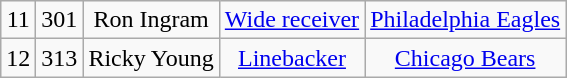<table class="wikitable" style="text-align:center">
<tr>
<td>11</td>
<td>301</td>
<td>Ron Ingram</td>
<td><a href='#'>Wide receiver</a></td>
<td><a href='#'>Philadelphia Eagles</a></td>
</tr>
<tr>
<td>12</td>
<td>313</td>
<td>Ricky Young</td>
<td><a href='#'>Linebacker</a></td>
<td><a href='#'>Chicago Bears</a></td>
</tr>
</table>
